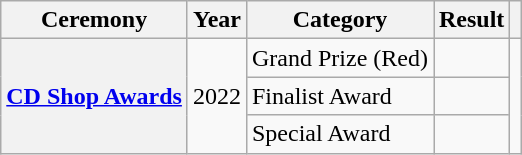<table class="wikitable plainrowheaders">
<tr>
<th scope="col">Ceremony</th>
<th scope="col">Year</th>
<th scope="col">Category</th>
<th scope="col">Result</th>
<th scope="col" class="unsortable"></th>
</tr>
<tr>
<th scope="row" rowspan="3"><a href='#'>CD Shop Awards</a></th>
<td style="text-align:center" rowspan="3">2022</td>
<td>Grand Prize (Red)</td>
<td></td>
<td style="text-align:center" rowspan="3"></td>
</tr>
<tr>
<td>Finalist Award</td>
<td></td>
</tr>
<tr>
<td>Special Award</td>
<td></td>
</tr>
</table>
